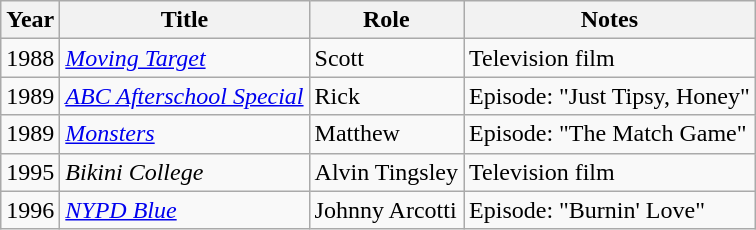<table class="wikitable sortable">
<tr>
<th>Year</th>
<th>Title</th>
<th>Role</th>
<th>Notes</th>
</tr>
<tr>
<td>1988</td>
<td><a href='#'><em>Moving Target</em></a></td>
<td>Scott</td>
<td>Television film</td>
</tr>
<tr>
<td>1989</td>
<td><em><a href='#'>ABC Afterschool Special</a></em></td>
<td>Rick</td>
<td>Episode: "Just Tipsy, Honey"</td>
</tr>
<tr>
<td>1989</td>
<td><a href='#'><em>Monsters</em></a></td>
<td>Matthew</td>
<td>Episode: "The Match Game"</td>
</tr>
<tr>
<td>1995</td>
<td><em>Bikini College</em></td>
<td>Alvin Tingsley</td>
<td>Television film</td>
</tr>
<tr>
<td>1996</td>
<td><em><a href='#'>NYPD Blue</a></em></td>
<td>Johnny Arcotti</td>
<td>Episode: "Burnin' Love"</td>
</tr>
</table>
